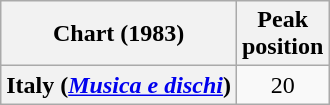<table class="wikitable plainrowheaders" style="text-align:center">
<tr>
<th scope="col">Chart (1983)</th>
<th scope="col">Peak<br>position</th>
</tr>
<tr>
<th scope="row">Italy (<em><a href='#'>Musica e dischi</a></em>)</th>
<td>20</td>
</tr>
</table>
